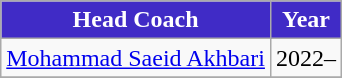<table class="wikitable sortable">
<tr style="background:#402bc6; color:#FFFFFF; font-weight: bold;" align="center">
<td>Head Coach</td>
<td>Year</td>
</tr>
<tr>
<td align=Right> <a href='#'>Mohammad Saeid Akhbari</a></td>
<td align=Right>2022–</td>
</tr>
<tr>
</tr>
</table>
